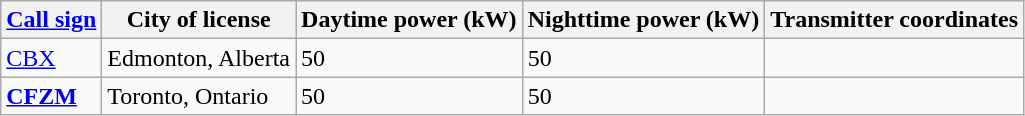<table class="wikitable sortable">
<tr>
<th><a href='#'>Call sign</a></th>
<th>City of license</th>
<th>Daytime power (kW)</th>
<th>Nighttime power (kW)</th>
<th>Transmitter coordinates</th>
</tr>
<tr>
<td><a href='#'>CBX</a></td>
<td>Edmonton, Alberta</td>
<td>50</td>
<td>50</td>
<td></td>
</tr>
<tr>
<td><strong><a href='#'>CFZM</a></strong></td>
<td>Toronto, Ontario</td>
<td>50</td>
<td>50</td>
<td></td>
</tr>
</table>
